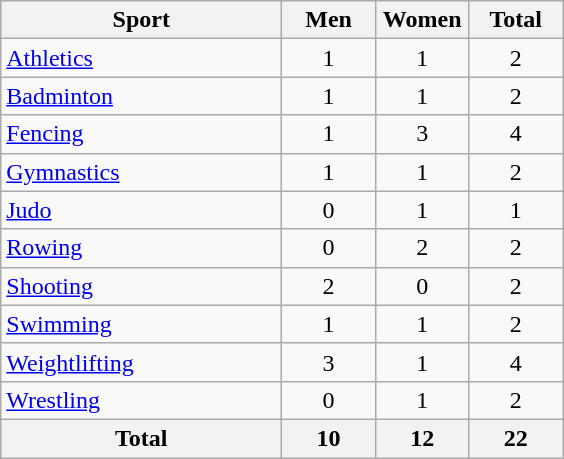<table class="wikitable sortable" style="text-align:center;">
<tr>
<th width="180">Sport</th>
<th width="55">Men</th>
<th width="55">Women</th>
<th width="55">Total</th>
</tr>
<tr>
<td align="left"><a href='#'>Athletics</a></td>
<td>1</td>
<td>1</td>
<td>2</td>
</tr>
<tr>
<td align="left"><a href='#'>Badminton</a></td>
<td>1</td>
<td>1</td>
<td>2</td>
</tr>
<tr>
<td align="left"><a href='#'>Fencing</a></td>
<td>1</td>
<td>3</td>
<td>4</td>
</tr>
<tr>
<td align="left"><a href='#'>Gymnastics</a></td>
<td>1</td>
<td>1</td>
<td>2</td>
</tr>
<tr>
<td align="left"><a href='#'>Judo</a></td>
<td>0</td>
<td>1</td>
<td>1</td>
</tr>
<tr>
<td align="left"><a href='#'>Rowing</a></td>
<td>0</td>
<td>2</td>
<td>2</td>
</tr>
<tr>
<td align="left"><a href='#'>Shooting</a></td>
<td>2</td>
<td>0</td>
<td>2</td>
</tr>
<tr>
<td align="left"><a href='#'>Swimming</a></td>
<td>1</td>
<td>1</td>
<td>2</td>
</tr>
<tr>
<td align="left"><a href='#'>Weightlifting</a></td>
<td>3</td>
<td>1</td>
<td>4</td>
</tr>
<tr>
<td align="left"><a href='#'>Wrestling</a></td>
<td>0</td>
<td>1</td>
<td>2</td>
</tr>
<tr>
<th>Total</th>
<th>10</th>
<th>12</th>
<th>22</th>
</tr>
</table>
